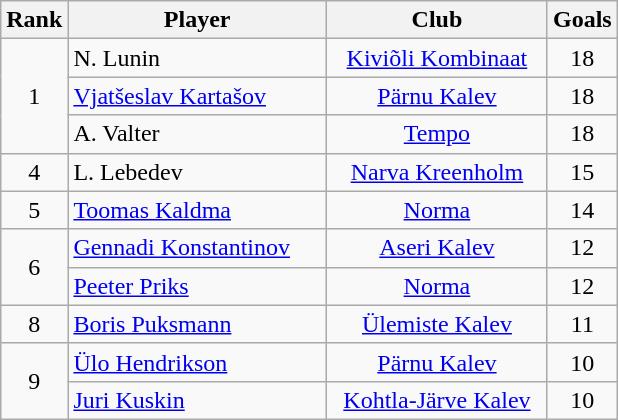<table class="wikitable" style="text-align:center">
<tr>
<th>Rank</th>
<th width=165px>Player</th>
<th width=140px>Club</th>
<th>Goals</th>
</tr>
<tr>
<td rowspan=3>1</td>
<td align="left">N. Lunin</td>
<td><a href='#'>Kiviõli Kombinaat</a></td>
<td>18</td>
</tr>
<tr>
<td align="left"><a href='#'>Vjatšeslav Kartašov</a></td>
<td><a href='#'>Pärnu Kalev</a></td>
<td>18</td>
</tr>
<tr>
<td align="left">A. Valter</td>
<td><a href='#'>Tempo</a></td>
<td>18</td>
</tr>
<tr>
<td rowspan=1>4</td>
<td align="left">L. Lebedev</td>
<td><a href='#'>Narva Kreenholm</a></td>
<td>15</td>
</tr>
<tr>
<td rowspan=1>5</td>
<td align="left"><a href='#'>Toomas Kaldma</a></td>
<td><a href='#'>Norma</a></td>
<td>14</td>
</tr>
<tr>
<td rowspan=2>6</td>
<td align="left"><a href='#'>Gennadi Konstantinov</a></td>
<td><a href='#'>Aseri Kalev</a></td>
<td>12</td>
</tr>
<tr>
<td align="left"><a href='#'>Peeter Priks</a></td>
<td><a href='#'>Norma</a></td>
<td>12</td>
</tr>
<tr>
<td rowspan=1>8</td>
<td align="left"><a href='#'>Boris Puksmann</a></td>
<td><a href='#'>Ülemiste Kalev</a></td>
<td>11</td>
</tr>
<tr>
<td rowspan=2>9</td>
<td align="left"><a href='#'>Ülo Hendrikson</a></td>
<td><a href='#'>Pärnu Kalev</a></td>
<td>10</td>
</tr>
<tr>
<td align="left"><a href='#'>Juri Kuskin</a></td>
<td><a href='#'>Kohtla-Järve Kalev</a></td>
<td>10</td>
</tr>
</table>
